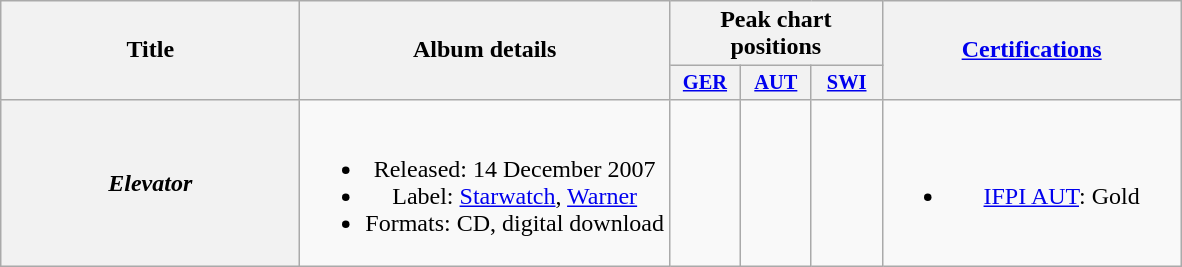<table class="wikitable plainrowheaders" style="text-align:center;" border="1">
<tr>
<th scope="col" rowspan="2" style="width:12em;">Title</th>
<th scope="col" rowspan="2">Album details</th>
<th scope="col" colspan="3">Peak chart positions</th>
<th scope="col" rowspan="2" style="width:12em;"><a href='#'>Certifications</a></th>
</tr>
<tr>
<th style="width:3em;font-size:85%"><a href='#'>GER</a><br></th>
<th style="width:3em;font-size:85%"><a href='#'>AUT</a><br></th>
<th style="width:3em;font-size:85%"><a href='#'>SWI</a><br></th>
</tr>
<tr>
<th scope="row"><em>Elevator</em></th>
<td><br><ul><li>Released: 14 December 2007</li><li>Label: <a href='#'>Starwatch</a>, <a href='#'>Warner</a></li><li>Formats: CD, digital download</li></ul></td>
<td></td>
<td></td>
<td></td>
<td><br><ul><li><a href='#'>IFPI AUT</a>: Gold</li></ul></td>
</tr>
</table>
